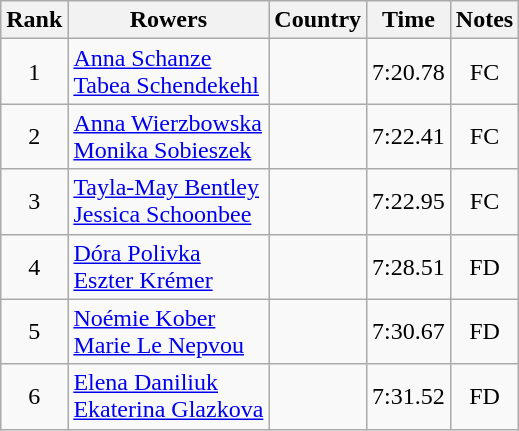<table class="wikitable" style="text-align:center">
<tr>
<th>Rank</th>
<th>Rowers</th>
<th>Country</th>
<th>Time</th>
<th>Notes</th>
</tr>
<tr>
<td>1</td>
<td align="left"><a href='#'>Anna Schanze</a><br><a href='#'>Tabea Schendekehl</a></td>
<td align="left"></td>
<td>7:20.78</td>
<td>FC</td>
</tr>
<tr>
<td>2</td>
<td align="left"><a href='#'>Anna Wierzbowska</a><br><a href='#'>Monika Sobieszek</a></td>
<td align="left"></td>
<td>7:22.41</td>
<td>FC</td>
</tr>
<tr>
<td>3</td>
<td align="left"><a href='#'>Tayla-May Bentley</a><br><a href='#'>Jessica Schoonbee</a></td>
<td align="left"></td>
<td>7:22.95</td>
<td>FC</td>
</tr>
<tr>
<td>4</td>
<td align="left"><a href='#'>Dóra Polivka</a><br><a href='#'>Eszter Krémer</a></td>
<td align="left"></td>
<td>7:28.51</td>
<td>FD</td>
</tr>
<tr>
<td>5</td>
<td align="left"><a href='#'>Noémie Kober</a><br><a href='#'>Marie Le Nepvou</a></td>
<td align="left"></td>
<td>7:30.67</td>
<td>FD</td>
</tr>
<tr>
<td>6</td>
<td align="left"><a href='#'>Elena Daniliuk</a><br><a href='#'>Ekaterina Glazkova</a></td>
<td align="left"></td>
<td>7:31.52</td>
<td>FD</td>
</tr>
</table>
